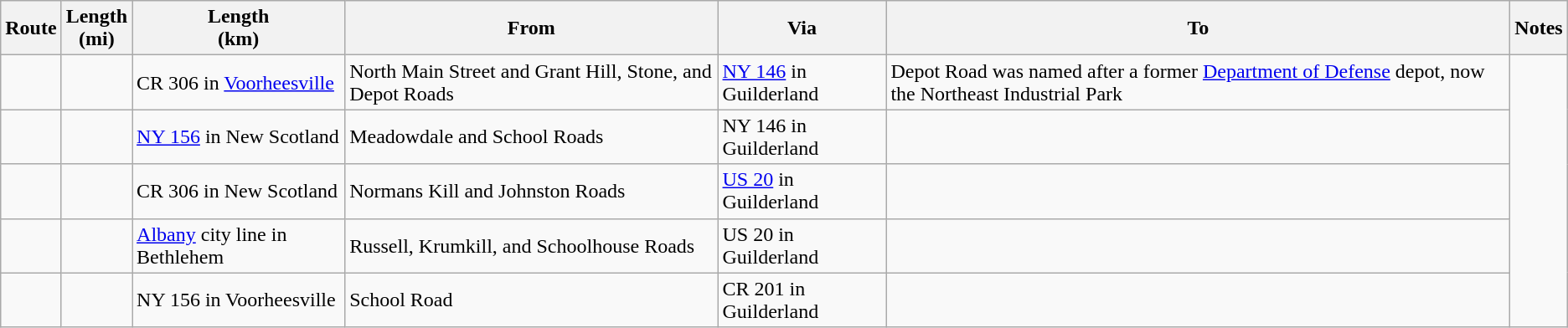<table class="wikitable sortable">
<tr>
<th>Route</th>
<th>Length<br>(mi)</th>
<th>Length<br>(km)</th>
<th class="unsortable">From</th>
<th class="unsortable">Via</th>
<th class="unsortable">To</th>
<th class="unsortable">Notes</th>
</tr>
<tr>
<td id="201"></td>
<td></td>
<td>CR 306 in <a href='#'>Voorheesville</a></td>
<td>North Main Street and Grant Hill, Stone, and Depot Roads</td>
<td><a href='#'>NY&nbsp;146</a> in Guilderland</td>
<td>Depot Road was named after a former <a href='#'>Department of Defense</a> depot, now the Northeast Industrial Park</td>
</tr>
<tr>
<td id="202"></td>
<td></td>
<td><a href='#'>NY&nbsp;156</a> in New Scotland</td>
<td>Meadowdale and School Roads</td>
<td>NY 146 in Guilderland</td>
<td></td>
</tr>
<tr>
<td id="203"></td>
<td></td>
<td>CR 306 in New Scotland</td>
<td>Normans Kill and Johnston Roads</td>
<td><a href='#'>US 20</a> in Guilderland</td>
<td></td>
</tr>
<tr>
<td id="204"></td>
<td></td>
<td><a href='#'>Albany</a> city line in Bethlehem</td>
<td>Russell, Krumkill, and Schoolhouse Roads</td>
<td>US 20 in Guilderland</td>
<td></td>
</tr>
<tr>
<td id="208"></td>
<td></td>
<td>NY 156 in Voorheesville</td>
<td>School Road</td>
<td>CR 201 in Guilderland</td>
<td></td>
</tr>
</table>
